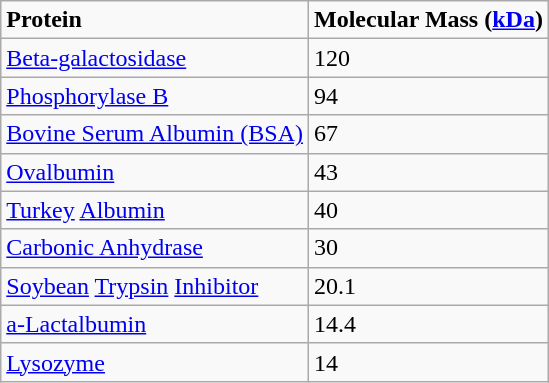<table class="wikitable">
<tr>
<td><strong>Protein</strong></td>
<td><strong>Molecular Mass (<a href='#'>kDa</a>)</strong></td>
</tr>
<tr>
<td><a href='#'>Beta-galactosidase</a></td>
<td>120</td>
</tr>
<tr>
<td><a href='#'>Phosphorylase B</a></td>
<td>94</td>
</tr>
<tr>
<td><a href='#'>Bovine Serum Albumin (BSA)</a></td>
<td>67</td>
</tr>
<tr>
<td><a href='#'>Ovalbumin</a></td>
<td>43</td>
</tr>
<tr>
<td><a href='#'>Turkey</a> <a href='#'>Albumin</a></td>
<td>40</td>
</tr>
<tr>
<td><a href='#'>Carbonic Anhydrase</a></td>
<td>30</td>
</tr>
<tr>
<td><a href='#'>Soybean</a> <a href='#'>Trypsin</a> <a href='#'>Inhibitor</a></td>
<td>20.1</td>
</tr>
<tr>
<td><a href='#'>a-Lactalbumin</a></td>
<td>14.4</td>
</tr>
<tr>
<td><a href='#'>Lysozyme</a></td>
<td>14</td>
</tr>
</table>
